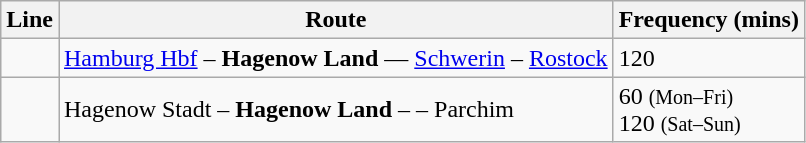<table class="wikitable">
<tr>
<th>Line</th>
<th>Route</th>
<th>Frequency (mins)</th>
</tr>
<tr>
<td></td>
<td><a href='#'>Hamburg Hbf</a> – <strong>Hagenow Land</strong> — <a href='#'>Schwerin</a> – <a href='#'>Rostock</a></td>
<td>120</td>
</tr>
<tr>
<td></td>
<td>Hagenow Stadt – <strong>Hagenow Land</strong> –  – Parchim</td>
<td>60 <small>(Mon–Fri)</small><br>120 <small>(Sat–Sun)</small></td>
</tr>
</table>
